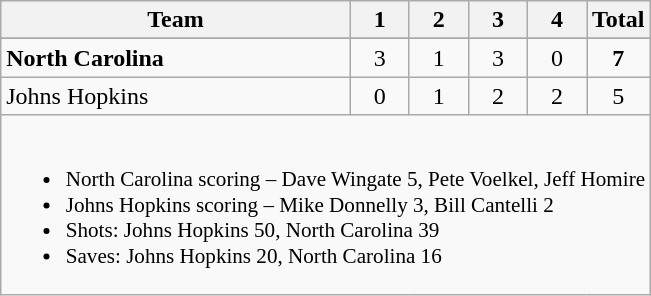<table class="wikitable" style="text-align:center; max-width:40em">
<tr>
<th>Team</th>
<th style="width:2em">1</th>
<th style="width:2em">2</th>
<th style="width:2em">3</th>
<th style="width:2em">4</th>
<th style="width:2em">Total</th>
</tr>
<tr>
</tr>
<tr>
<td style="text-align:left"><strong>North Carolina</strong></td>
<td>3</td>
<td>1</td>
<td>3</td>
<td>0</td>
<td><strong>7</strong></td>
</tr>
<tr>
<td style="text-align:left">Johns Hopkins</td>
<td>0</td>
<td>1</td>
<td>2</td>
<td>2</td>
<td>5</td>
</tr>
<tr>
<td colspan=6 style="text-align:left; font-size:88%;"><br><ul><li>North Carolina scoring – Dave Wingate 5, Pete Voelkel, Jeff Homire</li><li>Johns Hopkins scoring – Mike Donnelly 3, Bill Cantelli 2</li><li>Shots: Johns Hopkins 50, North Carolina 39</li><li>Saves: Johns Hopkins 20, North Carolina 16</li></ul></td>
</tr>
</table>
